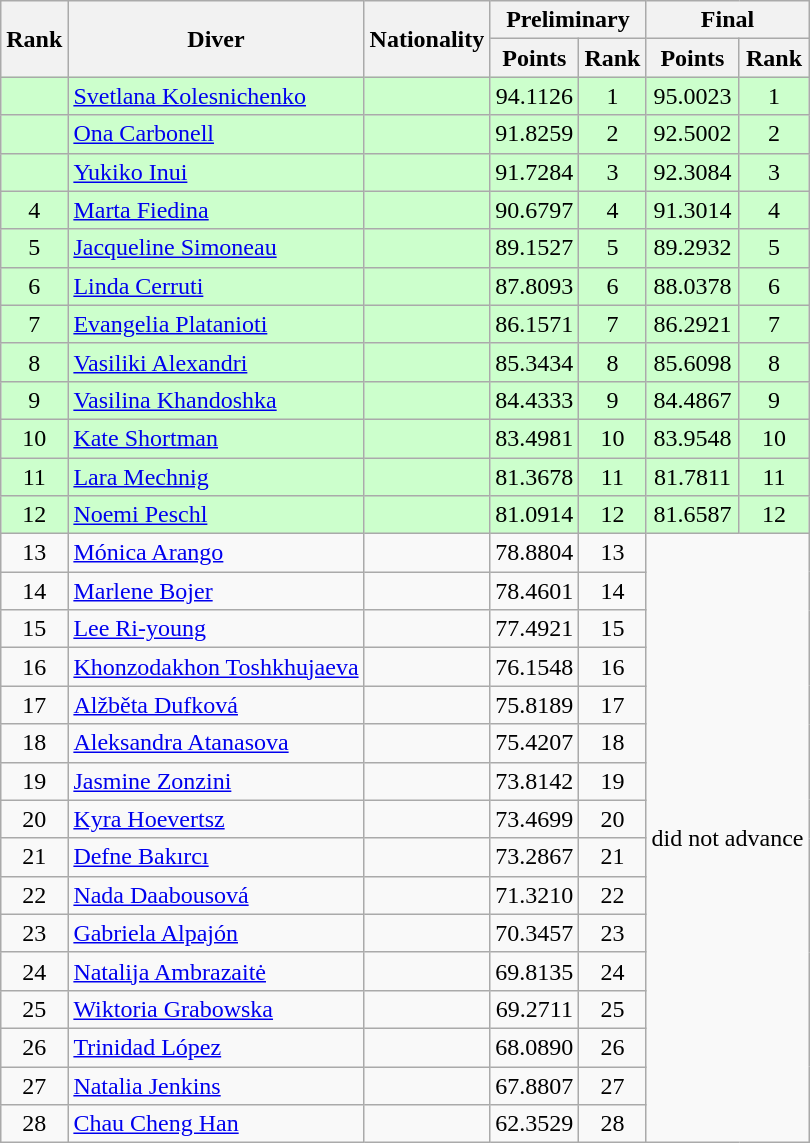<table class="wikitable sortable" style="text-align:center">
<tr>
<th rowspan=2>Rank</th>
<th rowspan=2>Diver</th>
<th rowspan=2>Nationality</th>
<th colspan=2>Preliminary</th>
<th colspan=2>Final</th>
</tr>
<tr>
<th>Points</th>
<th>Rank</th>
<th>Points</th>
<th>Rank</th>
</tr>
<tr bgcolor=ccffcc>
<td></td>
<td align=left><a href='#'>Svetlana Kolesnichenko</a></td>
<td align=left></td>
<td>94.1126</td>
<td>1</td>
<td>95.0023</td>
<td>1</td>
</tr>
<tr bgcolor=ccffcc>
<td></td>
<td align=left><a href='#'>Ona Carbonell</a></td>
<td align=left></td>
<td>91.8259</td>
<td>2</td>
<td>92.5002</td>
<td>2</td>
</tr>
<tr bgcolor=ccffcc>
<td></td>
<td align=left><a href='#'>Yukiko Inui</a></td>
<td align=left></td>
<td>91.7284</td>
<td>3</td>
<td>92.3084</td>
<td>3</td>
</tr>
<tr bgcolor=ccffcc>
<td>4</td>
<td align=left><a href='#'>Marta Fiedina</a></td>
<td align=left></td>
<td>90.6797</td>
<td>4</td>
<td>91.3014</td>
<td>4</td>
</tr>
<tr bgcolor=ccffcc>
<td>5</td>
<td align=left><a href='#'>Jacqueline Simoneau</a></td>
<td align=left></td>
<td>89.1527</td>
<td>5</td>
<td>89.2932</td>
<td>5</td>
</tr>
<tr bgcolor=ccffcc>
<td>6</td>
<td align=left><a href='#'>Linda Cerruti</a></td>
<td align=left></td>
<td>87.8093</td>
<td>6</td>
<td>88.0378</td>
<td>6</td>
</tr>
<tr bgcolor=ccffcc>
<td>7</td>
<td align=left><a href='#'>Evangelia Platanioti</a></td>
<td align=left></td>
<td>86.1571</td>
<td>7</td>
<td>86.2921</td>
<td>7</td>
</tr>
<tr bgcolor=ccffcc>
<td>8</td>
<td align=left><a href='#'>Vasiliki Alexandri</a></td>
<td align=left></td>
<td>85.3434</td>
<td>8</td>
<td>85.6098</td>
<td>8</td>
</tr>
<tr bgcolor=ccffcc>
<td>9</td>
<td align=left><a href='#'>Vasilina Khandoshka</a></td>
<td align=left></td>
<td>84.4333</td>
<td>9</td>
<td>84.4867</td>
<td>9</td>
</tr>
<tr bgcolor=ccffcc>
<td>10</td>
<td align=left><a href='#'>Kate Shortman</a></td>
<td align=left></td>
<td>83.4981</td>
<td>10</td>
<td>83.9548</td>
<td>10</td>
</tr>
<tr bgcolor=ccffcc>
<td>11</td>
<td align=left><a href='#'>Lara Mechnig</a></td>
<td align=left></td>
<td>81.3678</td>
<td>11</td>
<td>81.7811</td>
<td>11</td>
</tr>
<tr bgcolor=ccffcc>
<td>12</td>
<td align=left><a href='#'>Noemi Peschl</a></td>
<td align=left></td>
<td>81.0914</td>
<td>12</td>
<td>81.6587</td>
<td>12</td>
</tr>
<tr>
<td>13</td>
<td align=left><a href='#'>Mónica Arango</a></td>
<td align=left></td>
<td>78.8804</td>
<td>13</td>
<td colspan=2 rowspan=16>did not advance</td>
</tr>
<tr>
<td>14</td>
<td align=left><a href='#'>Marlene Bojer</a></td>
<td align=left></td>
<td>78.4601</td>
<td>14</td>
</tr>
<tr>
<td>15</td>
<td align=left><a href='#'>Lee Ri-young</a></td>
<td align=left></td>
<td>77.4921</td>
<td>15</td>
</tr>
<tr>
<td>16</td>
<td align=left><a href='#'>Khonzodakhon Toshkhujaeva</a></td>
<td align=left></td>
<td>76.1548</td>
<td>16</td>
</tr>
<tr>
<td>17</td>
<td align=left><a href='#'>Alžběta Dufková</a></td>
<td align=left></td>
<td>75.8189</td>
<td>17</td>
</tr>
<tr>
<td>18</td>
<td align=left><a href='#'>Aleksandra Atanasova</a></td>
<td align=left></td>
<td>75.4207</td>
<td>18</td>
</tr>
<tr>
<td>19</td>
<td align=left><a href='#'>Jasmine Zonzini</a></td>
<td align=left></td>
<td>73.8142</td>
<td>19</td>
</tr>
<tr>
<td>20</td>
<td align=left><a href='#'>Kyra Hoevertsz</a></td>
<td align=left></td>
<td>73.4699</td>
<td>20</td>
</tr>
<tr>
<td>21</td>
<td align=left><a href='#'>Defne Bakırcı</a></td>
<td align=left></td>
<td>73.2867</td>
<td>21</td>
</tr>
<tr>
<td>22</td>
<td align=left><a href='#'>Nada Daabousová</a></td>
<td align=left></td>
<td>71.3210</td>
<td>22</td>
</tr>
<tr>
<td>23</td>
<td align=left><a href='#'>Gabriela Alpajón</a></td>
<td align=left></td>
<td>70.3457</td>
<td>23</td>
</tr>
<tr>
<td>24</td>
<td align=left><a href='#'>Natalija Ambrazaitė</a></td>
<td align=left></td>
<td>69.8135</td>
<td>24</td>
</tr>
<tr>
<td>25</td>
<td align=left><a href='#'>Wiktoria Grabowska</a></td>
<td align=left></td>
<td>69.2711</td>
<td>25</td>
</tr>
<tr>
<td>26</td>
<td align=left><a href='#'>Trinidad López</a></td>
<td align=left></td>
<td>68.0890</td>
<td>26</td>
</tr>
<tr>
<td>27</td>
<td align=left><a href='#'>Natalia Jenkins</a></td>
<td align=left></td>
<td>67.8807</td>
<td>27</td>
</tr>
<tr>
<td>28</td>
<td align=left><a href='#'>Chau Cheng Han</a></td>
<td align=left></td>
<td>62.3529</td>
<td>28</td>
</tr>
</table>
